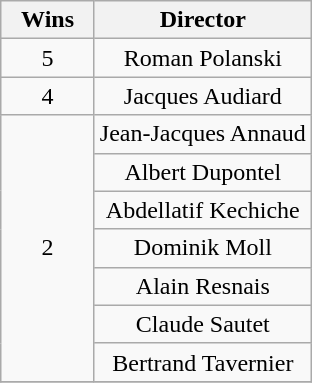<table class="wikitable" style="text-align: center">
<tr>
<th scope="col" width="55">Wins</th>
<th scope="col">Director</th>
</tr>
<tr>
<td style="text-align:center">5</td>
<td>Roman Polanski</td>
</tr>
<tr>
<td style="text-align:center">4</td>
<td>Jacques Audiard</td>
</tr>
<tr>
<td rowspan=7 style="text-align:center">2</td>
<td>Jean-Jacques Annaud</td>
</tr>
<tr>
<td>Albert Dupontel</td>
</tr>
<tr>
<td>Abdellatif Kechiche</td>
</tr>
<tr>
<td>Dominik Moll</td>
</tr>
<tr>
<td>Alain Resnais</td>
</tr>
<tr>
<td>Claude Sautet</td>
</tr>
<tr>
<td>Bertrand Tavernier</td>
</tr>
<tr>
</tr>
</table>
